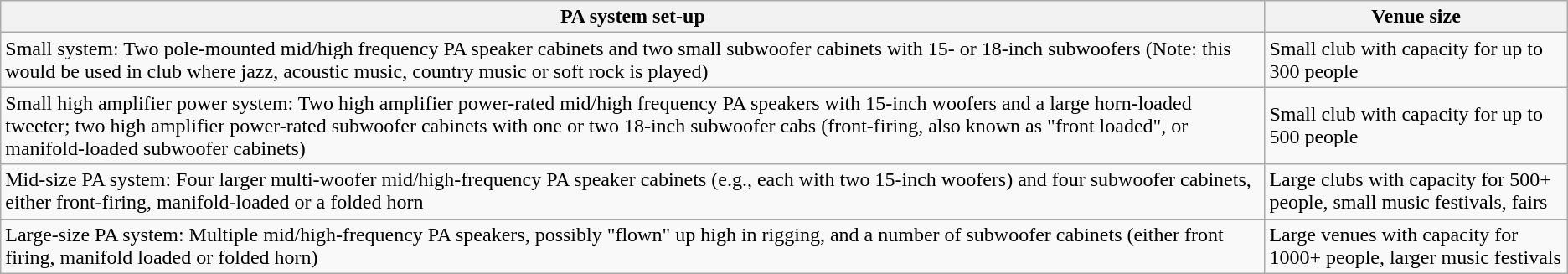<table class="wikitable">
<tr>
<th>PA system set-up</th>
<th>Venue size</th>
</tr>
<tr>
<td>Small system: Two pole-mounted mid/high frequency PA speaker cabinets and two small subwoofer cabinets with 15- or 18-inch subwoofers (Note: this would be used in club where jazz, acoustic music, country music or soft rock is played)</td>
<td>Small club with capacity for up to 300 people</td>
</tr>
<tr>
<td>Small high amplifier power system: Two high amplifier power-rated mid/high frequency PA speakers with 15-inch woofers and a large horn-loaded tweeter; two high amplifier power-rated subwoofer cabinets with one or two 18-inch subwoofer cabs (front-firing, also known as "front loaded", or manifold-loaded subwoofer cabinets)</td>
<td>Small club with capacity for up to 500 people</td>
</tr>
<tr>
<td>Mid-size PA system: Four larger multi-woofer mid/high-frequency PA speaker cabinets (e.g., each with two 15-inch woofers) and four subwoofer cabinets, either front-firing, manifold-loaded or a folded horn</td>
<td>Large clubs with capacity for 500+ people, small music festivals, fairs</td>
</tr>
<tr>
<td>Large-size PA system: Multiple mid/high-frequency PA speakers, possibly "flown" up high in rigging, and a number of subwoofer cabinets (either front firing, manifold loaded or folded horn)</td>
<td>Large venues with capacity for 1000+ people, larger music festivals</td>
</tr>
</table>
